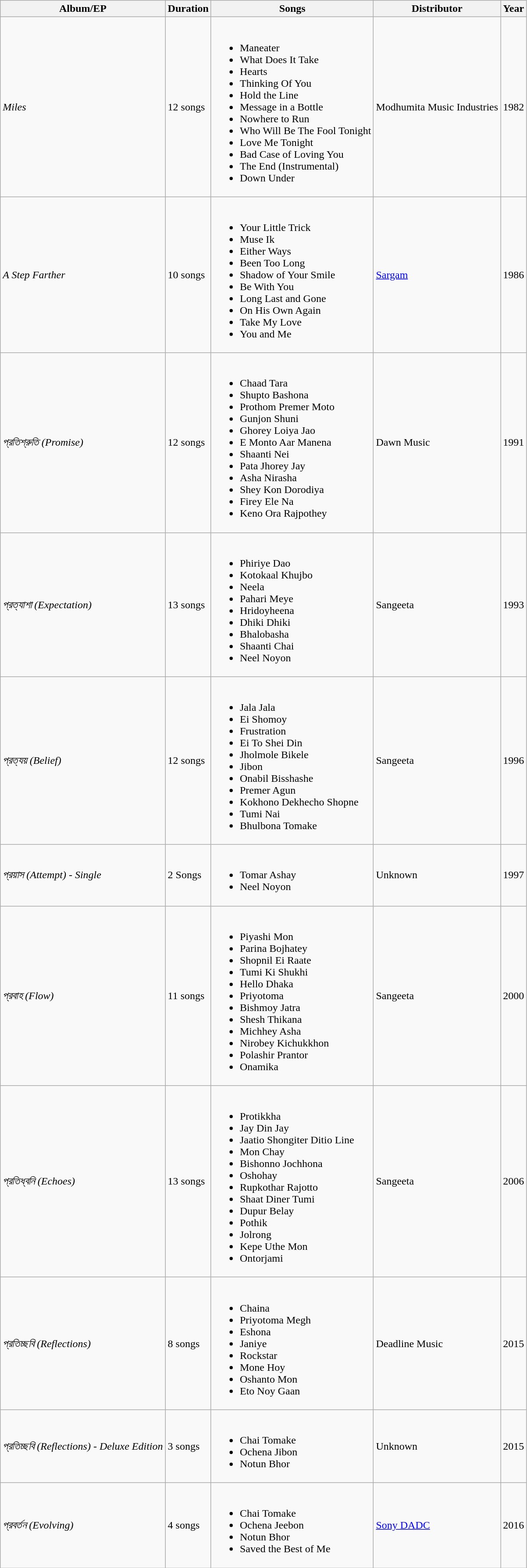<table class="wikitable">
<tr>
<th>Album/EP</th>
<th>Duration</th>
<th>Songs</th>
<th>Distributor</th>
<th>Year</th>
</tr>
<tr>
<td><em>Miles</em></td>
<td>12 songs</td>
<td><br><ul><li>Maneater</li><li>What Does It Take</li><li>Hearts</li><li>Thinking Of You</li><li>Hold the Line</li><li>Message in a Bottle</li><li>Nowhere to Run</li><li>Who Will Be The Fool Tonight</li><li>Love Me Tonight</li><li>Bad Case of Loving You</li><li>The End (Instrumental)</li><li>Down Under</li></ul></td>
<td>Modhumita Music Industries</td>
<td>1982</td>
</tr>
<tr>
<td><em>A Step Farther</em></td>
<td>10 songs</td>
<td><br><ul><li>Your Little Trick</li><li>Muse Ik</li><li>Either Ways</li><li>Been Too Long</li><li>Shadow of Your Smile</li><li>Be With You</li><li>Long Last and Gone</li><li>On His Own Again</li><li>Take My Love</li><li>You and Me</li></ul></td>
<td><a href='#'>Sargam</a></td>
<td>1986</td>
</tr>
<tr>
<td><em>প্রতিশ্রুতি (Promise)</em></td>
<td>12 songs</td>
<td><br><ul><li>Chaad Tara</li><li>Shupto Bashona</li><li>Prothom Premer Moto</li><li>Gunjon Shuni</li><li>Ghorey Loiya Jao</li><li>E Monto Aar Manena</li><li>Shaanti Nei</li><li>Pata Jhorey Jay</li><li>Asha Nirasha</li><li>Shey Kon Dorodiya</li><li>Firey Ele Na</li><li>Keno Ora Rajpothey</li></ul></td>
<td>Dawn Music</td>
<td>1991</td>
</tr>
<tr>
<td><em>প্রত্যাশা (Expectation)</em></td>
<td>13 songs</td>
<td><br><ul><li>Phiriye Dao</li><li>Kotokaal Khujbo</li><li>Neela</li><li>Pahari Meye</li><li>Hridoyheena</li><li>Dhiki Dhiki</li><li>Bhalobasha</li><li>Shaanti Chai</li><li>Neel Noyon</li></ul></td>
<td>Sangeeta</td>
<td>1993</td>
</tr>
<tr>
<td><em>প্রত্যয় (Belief)</em></td>
<td>12 songs</td>
<td><br><ul><li>Jala Jala</li><li>Ei Shomoy</li><li>Frustration</li><li>Ei To Shei Din</li><li>Jholmole Bikele</li><li>Jibon</li><li>Onabil Bisshashe</li><li>Premer Agun</li><li>Kokhono Dekhecho Shopne</li><li>Tumi Nai</li><li>Bhulbona Tomake</li></ul></td>
<td>Sangeeta</td>
<td>1996</td>
</tr>
<tr>
<td><em>প্রয়াস (Attempt) - Single</em></td>
<td>2 Songs</td>
<td><br><ul><li>Tomar Ashay</li><li>Neel Noyon</li></ul></td>
<td>Unknown</td>
<td>1997</td>
</tr>
<tr>
<td><em>প্রবাহ (Flow)</em></td>
<td>11 songs</td>
<td><br><ul><li>Piyashi Mon</li><li>Parina Bojhatey</li><li>Shopnil Ei Raate</li><li>Tumi Ki Shukhi</li><li>Hello Dhaka</li><li>Priyotoma</li><li>Bishmoy Jatra</li><li>Shesh Thikana</li><li>Michhey Asha</li><li>Nirobey Kichukkhon</li><li>Polashir Prantor</li><li>Onamika</li></ul></td>
<td>Sangeeta</td>
<td>2000</td>
</tr>
<tr>
<td><em>প্রতিধ্বনি (Echoes)</em></td>
<td>13 songs</td>
<td><br><ul><li>Protikkha</li><li>Jay Din Jay</li><li>Jaatio Shongiter Ditio Line</li><li>Mon Chay</li><li>Bishonno Jochhona</li><li>Oshohay</li><li>Rupkothar Rajotto</li><li>Shaat Diner Tumi</li><li>Dupur Belay</li><li>Pothik</li><li>Jolrong</li><li>Kepe Uthe Mon</li><li>Ontorjami</li></ul></td>
<td>Sangeeta</td>
<td>2006</td>
</tr>
<tr>
<td><em>প্রতিচ্ছবি (Reflections)</em></td>
<td>8 songs</td>
<td><br><ul><li>Chaina</li><li>Priyotoma Megh</li><li>Eshona</li><li>Janiye</li><li>Rockstar</li><li>Mone Hoy</li><li>Oshanto Mon</li><li>Eto Noy Gaan</li></ul></td>
<td>Deadline Music</td>
<td>2015</td>
</tr>
<tr>
<td><em>প্রতিচ্ছবি (Reflections) - Deluxe Edition</em></td>
<td>3 songs</td>
<td><br><ul><li>Chai Tomake</li><li>Ochena Jibon</li><li>Notun Bhor</li></ul></td>
<td>Unknown</td>
<td>2015</td>
</tr>
<tr>
<td><em>প্রবর্তন (Evolving)</em></td>
<td>4 songs</td>
<td><br><ul><li>Chai Tomake</li><li>Ochena Jeebon</li><li>Notun Bhor</li><li>Saved the Best of Me</li></ul></td>
<td><a href='#'>Sony DADC</a></td>
<td>2016</td>
</tr>
</table>
